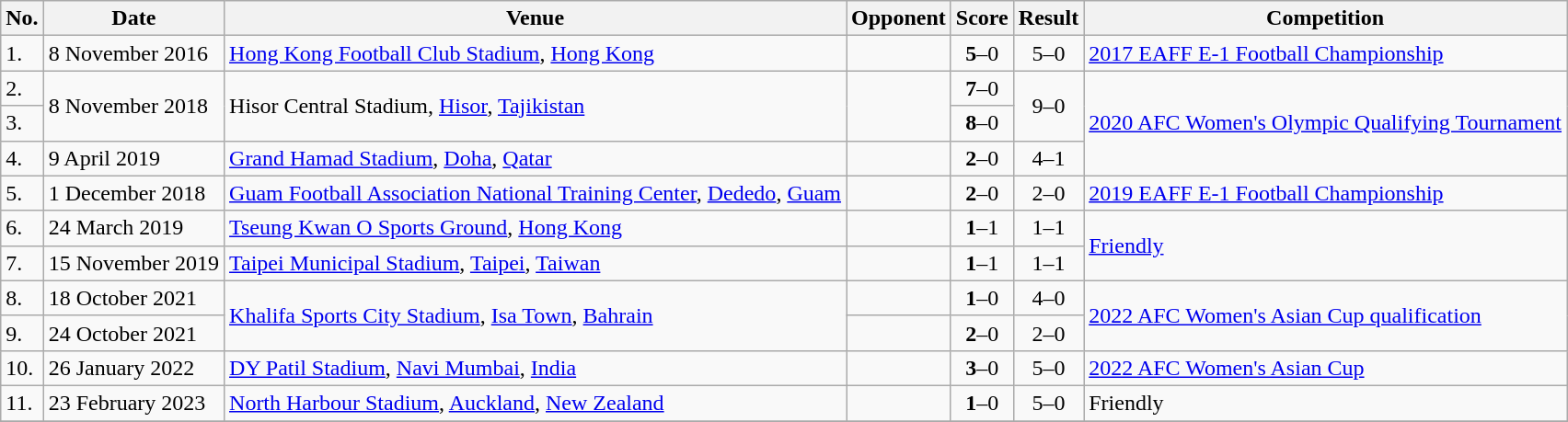<table class="wikitable">
<tr>
<th>No.</th>
<th>Date</th>
<th>Venue</th>
<th>Opponent</th>
<th>Score</th>
<th>Result</th>
<th>Competition</th>
</tr>
<tr>
<td>1.</td>
<td>8 November 2016</td>
<td><a href='#'>Hong Kong Football Club Stadium</a>, <a href='#'>Hong Kong</a></td>
<td></td>
<td align=center><strong>5</strong>–0</td>
<td align=center>5–0</td>
<td><a href='#'>2017 EAFF E-1 Football Championship</a></td>
</tr>
<tr>
<td>2.</td>
<td rowspan=2>8 November 2018</td>
<td rowspan=2>Hisor Central Stadium, <a href='#'>Hisor</a>, <a href='#'>Tajikistan</a></td>
<td rowspan=2></td>
<td align=center><strong>7</strong>–0</td>
<td rowspan=2 align=center>9–0</td>
<td rowspan=3><a href='#'>2020 AFC Women's Olympic Qualifying Tournament</a></td>
</tr>
<tr>
<td>3.</td>
<td align=center><strong>8</strong>–0</td>
</tr>
<tr>
<td>4.</td>
<td>9 April 2019</td>
<td><a href='#'>Grand Hamad Stadium</a>, <a href='#'>Doha</a>, <a href='#'>Qatar</a></td>
<td></td>
<td align=center><strong>2</strong>–0</td>
<td align=center>4–1</td>
</tr>
<tr>
<td>5.</td>
<td>1 December 2018</td>
<td><a href='#'>Guam Football Association National Training Center</a>, <a href='#'>Dededo</a>, <a href='#'>Guam</a></td>
<td></td>
<td align=center><strong>2</strong>–0</td>
<td align=center>2–0</td>
<td><a href='#'>2019 EAFF E-1 Football Championship</a></td>
</tr>
<tr>
<td>6.</td>
<td>24 March 2019</td>
<td><a href='#'>Tseung Kwan O Sports Ground</a>, <a href='#'>Hong Kong</a></td>
<td></td>
<td align=center><strong>1</strong>–1</td>
<td align=center>1–1</td>
<td rowspan=2><a href='#'>Friendly</a></td>
</tr>
<tr>
<td>7.</td>
<td>15 November 2019</td>
<td><a href='#'>Taipei Municipal Stadium</a>, <a href='#'>Taipei</a>, <a href='#'>Taiwan</a></td>
<td></td>
<td align=center><strong>1</strong>–1</td>
<td align=center>1–1</td>
</tr>
<tr>
<td>8.</td>
<td>18 October 2021</td>
<td rowspan="2"><a href='#'>Khalifa Sports City Stadium</a>, <a href='#'>Isa Town</a>, <a href='#'>Bahrain</a></td>
<td></td>
<td align=center><strong>1</strong>–0</td>
<td align=center>4–0</td>
<td rowspan="2"><a href='#'>2022 AFC Women's Asian Cup qualification</a></td>
</tr>
<tr>
<td>9.</td>
<td>24 October 2021</td>
<td></td>
<td align=center><strong>2</strong>–0</td>
<td align=center>2–0</td>
</tr>
<tr>
<td>10.</td>
<td>26 January 2022</td>
<td><a href='#'>DY Patil Stadium</a>, <a href='#'>Navi Mumbai</a>, <a href='#'>India</a></td>
<td></td>
<td align=center><strong>3</strong>–0</td>
<td align=center>5–0</td>
<td><a href='#'>2022 AFC Women's Asian Cup</a></td>
</tr>
<tr>
<td>11.</td>
<td>23 February 2023</td>
<td><a href='#'>North Harbour Stadium</a>, <a href='#'>Auckland</a>, <a href='#'>New Zealand</a></td>
<td></td>
<td align=center><strong>1</strong>–0</td>
<td align=center>5–0</td>
<td>Friendly</td>
</tr>
<tr>
</tr>
</table>
